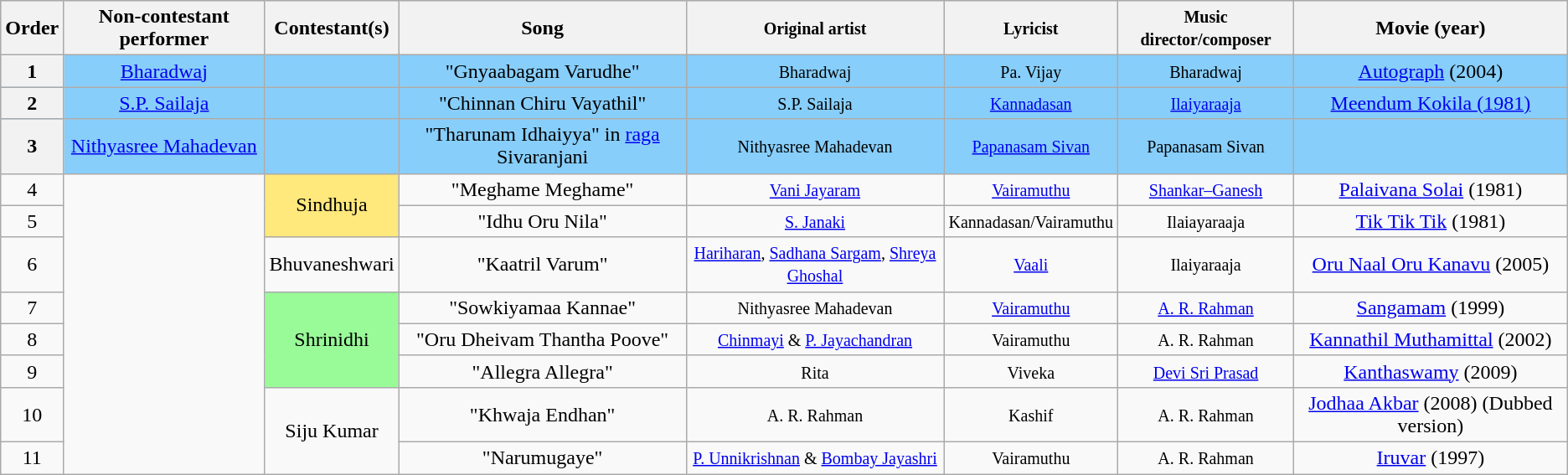<table class="wikitable sortable" style="text-align: center; width: auto;">
<tr style="background:lightgrey; text-align:center;">
<th>Order</th>
<th>Non-contestant performer</th>
<th>Contestant(s)</th>
<th>Song</th>
<th><small>Original artist</small></th>
<th><small>Lyricist</small></th>
<th><small>Music director/composer</small></th>
<th>Movie (year)</th>
</tr>
<tr style="background:lightskyblue">
<th scope="row">1</th>
<td><a href='#'>Bharadwaj</a></td>
<td></td>
<td>"Gnyaabagam Varudhe"</td>
<td><small>Bharadwaj</small></td>
<td><small>Pa. Vijay</small></td>
<td><small>Bharadwaj</small></td>
<td><a href='#'>Autograph</a> (2004)</td>
</tr>
<tr style="background:lightskyblue">
<th scope="row">2</th>
<td><a href='#'>S.P. Sailaja</a></td>
<td></td>
<td>"Chinnan Chiru Vayathil"</td>
<td><small>S.P. Sailaja</small></td>
<td><small><a href='#'>Kannadasan</a></small></td>
<td><small><a href='#'>Ilaiyaraaja</a></small></td>
<td><a href='#'>Meendum Kokila (1981)</a></td>
</tr>
<tr style="background:lightskyblue">
<th scope="row">3</th>
<td><a href='#'>Nithyasree Mahadevan</a></td>
<td></td>
<td>"Tharunam Idhaiyya" in <a href='#'>raga</a> Sivaranjani</td>
<td><small>Nithyasree Mahadevan</small></td>
<td><small><a href='#'>Papanasam Sivan</a></small></td>
<td><small>Papanasam Sivan</small></td>
<td></td>
</tr>
<tr>
<td>4</td>
<td rowspan=8></td>
<td style="background:#ffe87c" rowspan=2>Sindhuja</td>
<td>"Meghame Meghame"</td>
<td><small><a href='#'>Vani Jayaram</a></small></td>
<td><small><a href='#'>Vairamuthu</a></small></td>
<td><small><a href='#'>Shankar–Ganesh</a></small></td>
<td><a href='#'>Palaivana Solai</a> (1981)</td>
</tr>
<tr>
<td>5</td>
<td>"Idhu Oru Nila"</td>
<td><small><a href='#'>S. Janaki</a></small></td>
<td><small>Kannadasan/Vairamuthu</small></td>
<td><small>Ilaiayaraaja</small></td>
<td><a href='#'>Tik Tik Tik</a> (1981)</td>
</tr>
<tr>
<td>6</td>
<td>Bhuvaneshwari</td>
<td>"Kaatril Varum"</td>
<td><small><a href='#'>Hariharan</a>, <a href='#'>Sadhana Sargam</a>, <a href='#'>Shreya Ghoshal</a></small></td>
<td><small><a href='#'>Vaali</a></small></td>
<td><small>Ilaiyaraaja</small></td>
<td><a href='#'>Oru Naal Oru Kanavu</a> (2005)</td>
</tr>
<tr>
<td>7</td>
<td style="background:palegreen" rowspan=3>Shrinidhi</td>
<td>"Sowkiyamaa Kannae"</td>
<td><small>Nithyasree Mahadevan</small></td>
<td><small><a href='#'>Vairamuthu</a></small></td>
<td><small><a href='#'>A. R. Rahman</a></small></td>
<td><a href='#'>Sangamam</a> (1999)</td>
</tr>
<tr>
<td>8</td>
<td>"Oru Dheivam Thantha Poove"</td>
<td><small><a href='#'>Chinmayi</a> & <a href='#'>P. Jayachandran</a></small></td>
<td><small>Vairamuthu</small></td>
<td><small>A. R. Rahman</small></td>
<td><a href='#'>Kannathil Muthamittal</a> (2002)</td>
</tr>
<tr>
<td>9</td>
<td>"Allegra Allegra"</td>
<td><small>Rita</small></td>
<td><small>Viveka</small></td>
<td><small><a href='#'>Devi Sri Prasad</a></small></td>
<td><a href='#'>Kanthaswamy</a> (2009)</td>
</tr>
<tr>
<td>10</td>
<td rowspan=2>Siju Kumar</td>
<td>"Khwaja Endhan"</td>
<td><small>A. R. Rahman</small></td>
<td><small>Kashif</small></td>
<td><small>A. R. Rahman</small></td>
<td><a href='#'>Jodhaa Akbar</a> (2008) (Dubbed version)</td>
</tr>
<tr>
<td>11</td>
<td>"Narumugaye"</td>
<td><small><a href='#'>P. Unnikrishnan</a> & <a href='#'>Bombay Jayashri</a></small></td>
<td><small>Vairamuthu</small></td>
<td><small>A. R. Rahman</small></td>
<td><a href='#'>Iruvar</a> (1997)</td>
</tr>
</table>
